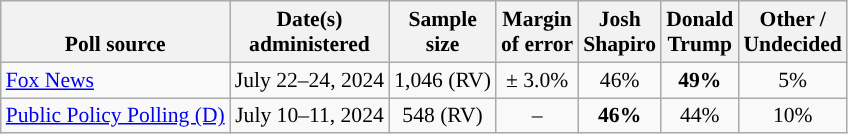<table class="wikitable sortable mw-datatable" style="font-size:90%;text-align:center;line-height:17px">
<tr valign=bottom>
<th>Poll source</th>
<th>Date(s)<br>administered</th>
<th>Sample<br>size</th>
<th>Margin<br>of error</th>
<th class="unsortable">Josh<br>Shapiro<br></th>
<th class="unsortable">Donald<br>Trump<br></th>
<th class="unsortable">Other /<br>Undecided</th>
</tr>
<tr>
<td style="text-align:left;"><a href='#'>Fox News</a></td>
<td data-sort-value="2024-07-26">July 22–24, 2024</td>
<td>1,046 (RV)</td>
<td>± 3.0%</td>
<td>46%</td>
<td style="background-color:"><strong>49%</strong></td>
<td>5%</td>
</tr>
<tr>
<td style="text-align:left;"><a href='#'>Public Policy Polling (D)</a></td>
<td data-sort-value="2024-07-22">July 10–11, 2024</td>
<td>548 (RV)</td>
<td>–</td>
<td style="color:black;background-color:"><strong>46%</strong></td>
<td>44%</td>
<td>10%</td>
</tr>
</table>
